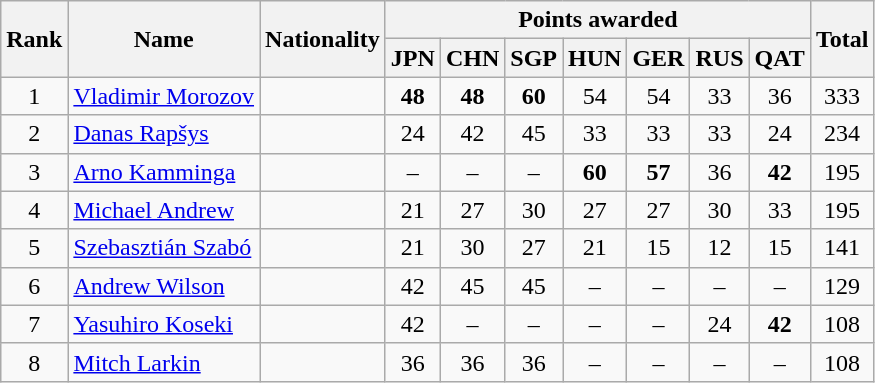<table class="wikitable" style="text-align:center;">
<tr>
<th rowspan="2">Rank</th>
<th rowspan="2">Name</th>
<th rowspan="2">Nationality</th>
<th colspan="7">Points awarded</th>
<th rowspan="2">Total</th>
</tr>
<tr>
<th>JPN</th>
<th>CHN</th>
<th>SGP</th>
<th>HUN</th>
<th>GER</th>
<th>RUS</th>
<th>QAT</th>
</tr>
<tr>
<td>1</td>
<td align=left><a href='#'>Vladimir Morozov</a></td>
<td align=left></td>
<td><strong>48</strong></td>
<td><strong>48</strong></td>
<td><strong>60</strong></td>
<td>54</td>
<td>54</td>
<td>33</td>
<td>36</td>
<td>333</td>
</tr>
<tr>
<td>2</td>
<td align=left><a href='#'>Danas Rapšys</a></td>
<td align=left></td>
<td>24</td>
<td>42</td>
<td>45</td>
<td>33</td>
<td>33</td>
<td>33</td>
<td>24</td>
<td>234</td>
</tr>
<tr>
<td>3</td>
<td align=left><a href='#'>Arno Kamminga</a></td>
<td align=left></td>
<td>–</td>
<td>–</td>
<td>–</td>
<td><strong>60</strong></td>
<td><strong>57</strong></td>
<td>36</td>
<td><strong>42</strong></td>
<td>195</td>
</tr>
<tr>
<td>4</td>
<td align=left><a href='#'>Michael Andrew</a></td>
<td align=left></td>
<td>21</td>
<td>27</td>
<td>30</td>
<td>27</td>
<td>27</td>
<td>30</td>
<td>33</td>
<td>195</td>
</tr>
<tr>
<td>5</td>
<td align=left><a href='#'>Szebasztián Szabó</a></td>
<td align=left></td>
<td>21</td>
<td>30</td>
<td>27</td>
<td>21</td>
<td>15</td>
<td>12</td>
<td>15</td>
<td>141</td>
</tr>
<tr>
<td>6</td>
<td align=left><a href='#'>Andrew Wilson</a></td>
<td align=left></td>
<td>42</td>
<td>45</td>
<td>45</td>
<td>–</td>
<td>–</td>
<td>–</td>
<td>–</td>
<td>129</td>
</tr>
<tr>
<td>7</td>
<td align=left><a href='#'>Yasuhiro Koseki</a></td>
<td align=left></td>
<td>42</td>
<td>–</td>
<td>–</td>
<td>–</td>
<td>–</td>
<td>24</td>
<td><strong>42</strong></td>
<td>108</td>
</tr>
<tr>
<td>8</td>
<td align=left><a href='#'>Mitch Larkin</a></td>
<td align=left></td>
<td>36</td>
<td>36</td>
<td>36</td>
<td>–</td>
<td>–</td>
<td>–</td>
<td>–</td>
<td>108</td>
</tr>
</table>
